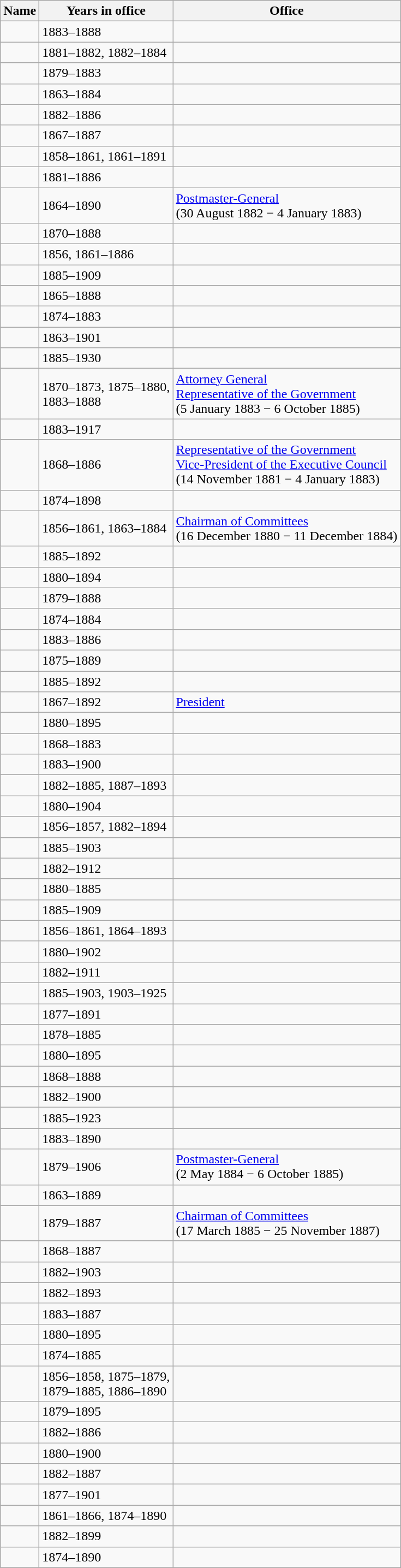<table class="wikitable sortable">
<tr>
<th>Name</th>
<th>Years in office</th>
<th>Office</th>
</tr>
<tr>
<td></td>
<td>1883–1888</td>
<td></td>
</tr>
<tr>
<td></td>
<td>1881–1882, 1882–1884</td>
<td></td>
</tr>
<tr>
<td></td>
<td>1879–1883</td>
<td></td>
</tr>
<tr>
<td></td>
<td>1863–1884</td>
<td></td>
</tr>
<tr>
<td></td>
<td>1882–1886</td>
<td></td>
</tr>
<tr>
<td></td>
<td>1867–1887</td>
<td></td>
</tr>
<tr>
<td></td>
<td>1858–1861, 1861–1891</td>
<td></td>
</tr>
<tr>
<td></td>
<td>1881–1886</td>
<td></td>
</tr>
<tr>
<td></td>
<td>1864–1890</td>
<td><a href='#'>Postmaster-General</a><br>(30 August 1882 − 4 January 1883)</td>
</tr>
<tr>
<td></td>
<td>1870–1888</td>
<td></td>
</tr>
<tr>
<td></td>
<td>1856, 1861–1886</td>
<td></td>
</tr>
<tr>
<td></td>
<td>1885–1909</td>
<td></td>
</tr>
<tr>
<td></td>
<td>1865–1888</td>
<td></td>
</tr>
<tr>
<td></td>
<td>1874–1883</td>
<td></td>
</tr>
<tr>
<td></td>
<td>1863–1901</td>
<td></td>
</tr>
<tr>
<td></td>
<td>1885–1930</td>
<td></td>
</tr>
<tr>
<td></td>
<td>1870–1873, 1875–1880,<br>1883–1888</td>
<td><a href='#'>Attorney General</a><br><a href='#'>Representative of the Government</a><br>(5 January 1883 − 6 October 1885)</td>
</tr>
<tr>
<td></td>
<td>1883–1917</td>
<td></td>
</tr>
<tr>
<td></td>
<td>1868–1886</td>
<td><a href='#'>Representative of the Government</a><br><a href='#'>Vice-President of the Executive Council</a><br>(14 November 1881 − 4 January 1883)</td>
</tr>
<tr>
<td></td>
<td>1874–1898</td>
<td></td>
</tr>
<tr>
<td></td>
<td>1856–1861, 1863–1884</td>
<td><a href='#'>Chairman of Committees</a><br>(16 December 1880 − 11 December 1884)</td>
</tr>
<tr>
<td></td>
<td>1885–1892</td>
<td></td>
</tr>
<tr>
<td></td>
<td>1880–1894</td>
<td></td>
</tr>
<tr>
<td></td>
<td>1879–1888</td>
<td></td>
</tr>
<tr>
<td></td>
<td>1874–1884</td>
<td></td>
</tr>
<tr>
<td></td>
<td>1883–1886</td>
<td></td>
</tr>
<tr>
<td></td>
<td>1875–1889</td>
<td></td>
</tr>
<tr>
<td></td>
<td>1885–1892</td>
<td></td>
</tr>
<tr>
<td></td>
<td>1867–1892</td>
<td><a href='#'>President</a></td>
</tr>
<tr>
<td></td>
<td>1880–1895</td>
<td></td>
</tr>
<tr>
<td></td>
<td>1868–1883</td>
<td></td>
</tr>
<tr>
<td></td>
<td>1883–1900</td>
<td></td>
</tr>
<tr>
<td></td>
<td>1882–1885, 1887–1893</td>
<td></td>
</tr>
<tr>
<td></td>
<td>1880–1904</td>
<td></td>
</tr>
<tr>
<td></td>
<td>1856–1857, 1882–1894</td>
<td></td>
</tr>
<tr>
<td></td>
<td>1885–1903</td>
<td></td>
</tr>
<tr>
<td></td>
<td>1882–1912</td>
<td></td>
</tr>
<tr>
<td></td>
<td>1880–1885</td>
<td></td>
</tr>
<tr>
<td></td>
<td>1885–1909</td>
<td></td>
</tr>
<tr>
<td></td>
<td>1856–1861, 1864–1893</td>
<td></td>
</tr>
<tr>
<td></td>
<td>1880–1902</td>
<td></td>
</tr>
<tr>
<td></td>
<td>1882–1911</td>
<td></td>
</tr>
<tr>
<td></td>
<td>1885–1903, 1903–1925</td>
<td></td>
</tr>
<tr>
<td></td>
<td>1877–1891</td>
<td></td>
</tr>
<tr>
<td></td>
<td>1878–1885</td>
<td></td>
</tr>
<tr>
<td></td>
<td>1880–1895</td>
<td></td>
</tr>
<tr>
<td></td>
<td>1868–1888</td>
<td></td>
</tr>
<tr>
<td></td>
<td>1882–1900</td>
<td></td>
</tr>
<tr>
<td></td>
<td>1885–1923</td>
<td></td>
</tr>
<tr>
<td></td>
<td>1883–1890</td>
<td></td>
</tr>
<tr>
<td></td>
<td>1879–1906</td>
<td><a href='#'>Postmaster-General</a><br>(2 May 1884 − 6 October 1885)</td>
</tr>
<tr>
<td></td>
<td>1863–1889</td>
<td></td>
</tr>
<tr>
<td></td>
<td>1879–1887</td>
<td><a href='#'>Chairman of Committees</a><br>(17 March 1885 − 25 November 1887)</td>
</tr>
<tr>
<td></td>
<td>1868–1887</td>
<td></td>
</tr>
<tr>
<td></td>
<td>1882–1903</td>
<td></td>
</tr>
<tr>
<td></td>
<td>1882–1893</td>
<td></td>
</tr>
<tr>
<td></td>
<td>1883–1887</td>
<td></td>
</tr>
<tr>
<td></td>
<td>1880–1895</td>
<td></td>
</tr>
<tr>
<td></td>
<td>1874–1885</td>
<td></td>
</tr>
<tr>
<td></td>
<td>1856–1858, 1875–1879,<br>1879–1885, 1886–1890</td>
<td></td>
</tr>
<tr>
<td></td>
<td>1879–1895</td>
<td></td>
</tr>
<tr>
<td></td>
<td>1882–1886</td>
<td></td>
</tr>
<tr>
<td></td>
<td>1880–1900</td>
<td></td>
</tr>
<tr>
<td></td>
<td>1882–1887</td>
<td></td>
</tr>
<tr>
<td></td>
<td>1877–1901</td>
<td></td>
</tr>
<tr>
<td></td>
<td>1861–1866, 1874–1890</td>
<td></td>
</tr>
<tr>
<td></td>
<td>1882–1899</td>
<td></td>
</tr>
<tr>
<td></td>
<td>1874–1890</td>
<td></td>
</tr>
</table>
